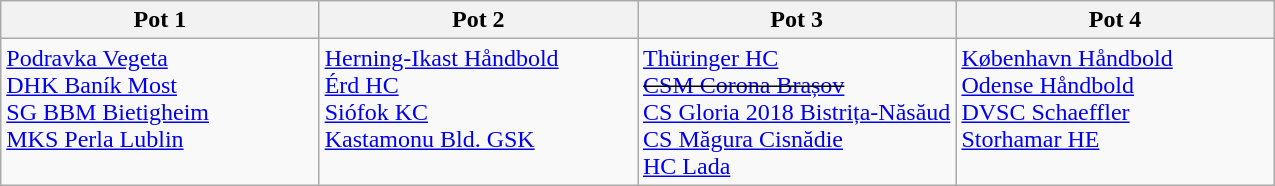<table class="wikitable">
<tr>
<th style="width:25%;">Pot 1</th>
<th style="width:25%;">Pot 2</th>
<th style="width:25%;">Pot 3</th>
<th style="width:25%;">Pot 4</th>
</tr>
<tr>
<td valign="top"> <a href='#'>Podravka Vegeta</a><br> <a href='#'>DHK Baník Most</a><br> <a href='#'>SG BBM Bietigheim</a><br> <a href='#'>MKS Perla Lublin</a></td>
<td valign="top"> <a href='#'>Herning-Ikast Håndbold</a><br> <a href='#'>Érd HC</a><br> <a href='#'>Siófok KC</a><br> <a href='#'>Kastamonu Bld. GSK</a></td>
<td valign="top"> <a href='#'>Thüringer HC</a><br><s> <a href='#'>CSM Corona Brașov</a></s><br> <a href='#'>CS Gloria 2018 Bistrița-Năsăud</a><br> <a href='#'>CS Măgura Cisnădie</a><br> <a href='#'>HC Lada</a></td>
<td valign="top"> <a href='#'>København Håndbold</a><br> <a href='#'>Odense Håndbold</a><br> <a href='#'>DVSC Schaeffler</a><br> <a href='#'>Storhamar HE</a></td>
</tr>
</table>
